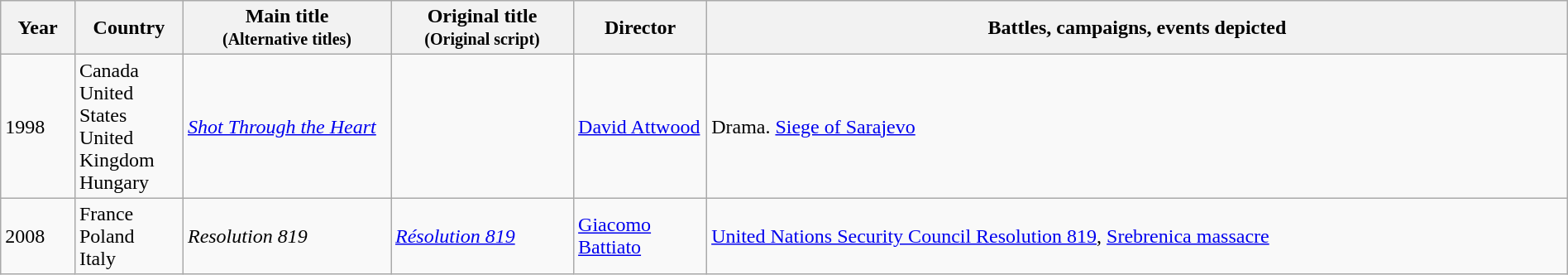<table class="wikitable sortable" style="width:100%;">
<tr>
<th class="unsortable">Year</th>
<th width= 80>Country</th>
<th width=160>Main title<br><small>(Alternative titles)</small></th>
<th width=140>Original title<br><small>(Original script)</small></th>
<th width=100>Director</th>
<th class="unsortable">Battles, campaigns, events depicted</th>
</tr>
<tr>
<td>1998</td>
<td>Canada<br>United States<br>United Kingdom<br>Hungary</td>
<td><em><a href='#'>Shot Through the Heart</a></em></td>
<td></td>
<td><a href='#'>David Attwood</a></td>
<td>Drama. <a href='#'>Siege of Sarajevo</a></td>
</tr>
<tr>
<td>2008</td>
<td>France<br>Poland<br>Italy</td>
<td><em>Resolution 819</em></td>
<td><em><a href='#'>Résolution 819</a></em></td>
<td><a href='#'>Giacomo Battiato</a></td>
<td><a href='#'>United Nations Security Council Resolution 819</a>, <a href='#'>Srebrenica massacre</a></td>
</tr>
</table>
